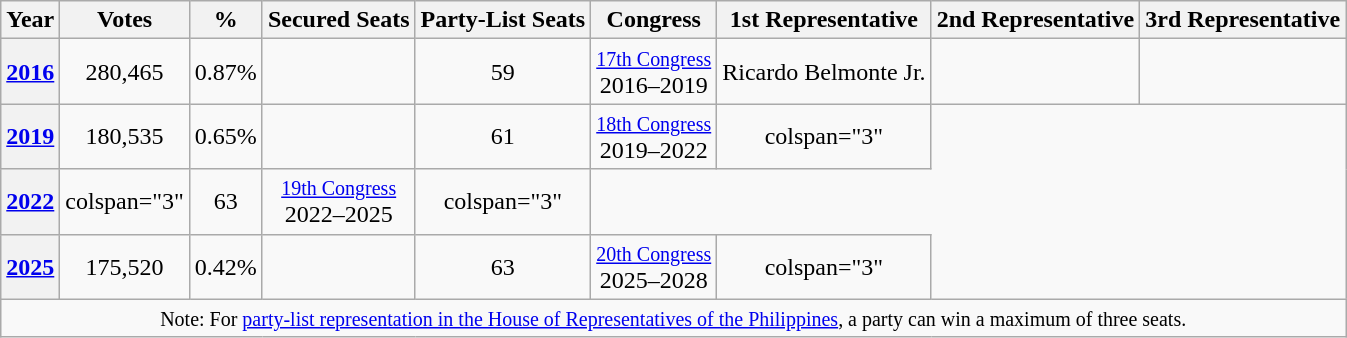<table class="wikitable" style="text-align:center">
<tr>
<th>Year</th>
<th>Votes</th>
<th>%</th>
<th>Secured Seats</th>
<th>Party-List Seats</th>
<th>Congress</th>
<th>1st Representative</th>
<th>2nd Representative</th>
<th>3rd Representative</th>
</tr>
<tr>
<th><a href='#'>2016</a></th>
<td>280,465</td>
<td>0.87%</td>
<td></td>
<td>59</td>
<td><small><a href='#'>17th Congress</a></small><br>2016–2019</td>
<td>Ricardo Belmonte Jr.</td>
<td></td>
<td></td>
</tr>
<tr>
<th><a href='#'>2019</a></th>
<td>180,535</td>
<td>0.65%</td>
<td></td>
<td>61</td>
<td><small><a href='#'>18th Congress</a></small><br>2019–2022</td>
<td>colspan="3" </td>
</tr>
<tr>
<th><a href='#'>2022</a></th>
<td>colspan="3" </td>
<td>63</td>
<td><small><a href='#'>19th Congress</a></small><br>2022–2025</td>
<td>colspan="3" </td>
</tr>
<tr>
<th><a href='#'>2025</a></th>
<td>175,520</td>
<td>0.42%</td>
<td></td>
<td>63</td>
<td><small><a href='#'>20th Congress</a></small><br>2025–2028</td>
<td>colspan="3" </td>
</tr>
<tr>
<td colspan="9"><small>Note: For <a href='#'>party-list representation in the House of Representatives of the Philippines</a>, a party can win a maximum of three seats.</small></td>
</tr>
</table>
